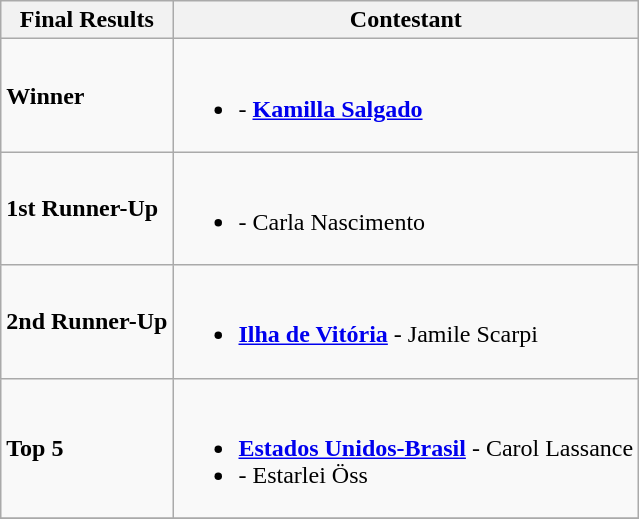<table class="wikitable">
<tr>
<th>Final Results</th>
<th>Contestant</th>
</tr>
<tr>
<td><strong>Winner</strong></td>
<td><br><ul><li><strong></strong> - <strong><a href='#'>Kamilla Salgado</a></strong></li></ul></td>
</tr>
<tr>
<td><strong>1st Runner-Up</strong></td>
<td><br><ul><li><strong></strong> - Carla Nascimento</li></ul></td>
</tr>
<tr>
<td><strong>2nd Runner-Up</strong></td>
<td><br><ul><li><strong> <a href='#'>Ilha de Vitória</a></strong> - Jamile Scarpi</li></ul></td>
</tr>
<tr>
<td><strong>Top 5</strong></td>
<td><br><ul><li><strong> <a href='#'>Estados Unidos-Brasil</a></strong> - Carol Lassance</li><li><strong></strong> - Estarlei Öss</li></ul></td>
</tr>
<tr>
</tr>
</table>
